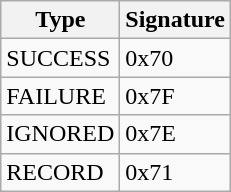<table class="wikitable">
<tr>
<th>Type</th>
<th>Signature</th>
</tr>
<tr>
<td>SUCCESS</td>
<td>0x70</td>
</tr>
<tr>
<td>FAILURE</td>
<td>0x7F</td>
</tr>
<tr>
<td>IGNORED</td>
<td>0x7E</td>
</tr>
<tr>
<td>RECORD</td>
<td>0x71</td>
</tr>
</table>
